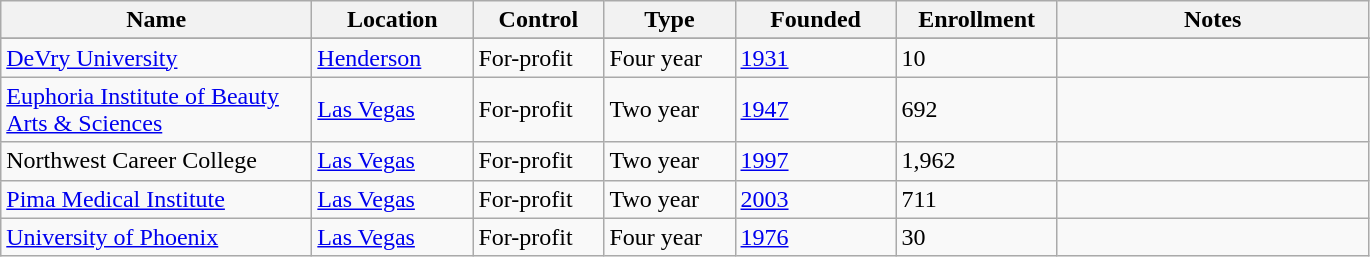<table class="wikitable sortable" style="text-align:left">
<tr>
<th style="width:200px;">Name</th>
<th style="width:100px;">Location</th>
<th width="80">Control</th>
<th width="80">Type</th>
<th style="width:100px;">Founded</th>
<th style="width:100px;">Enrollment</th>
<th style="width:200px;">Notes</th>
</tr>
<tr>
</tr>
<tr>
<td><a href='#'>DeVry University</a></td>
<td><a href='#'>Henderson</a></td>
<td>For-profit</td>
<td>Four year</td>
<td><a href='#'>1931</a></td>
<td>10</td>
<td></td>
</tr>
<tr>
<td><a href='#'>Euphoria Institute of Beauty Arts & Sciences</a></td>
<td><a href='#'>Las Vegas</a></td>
<td>For-profit</td>
<td>Two year</td>
<td><a href='#'>1947</a></td>
<td>692</td>
<td></td>
</tr>
<tr>
<td>Northwest Career College</td>
<td><a href='#'>Las Vegas</a></td>
<td>For-profit</td>
<td>Two year</td>
<td><a href='#'>1997</a></td>
<td>1,962</td>
<td></td>
</tr>
<tr>
<td><a href='#'>Pima Medical Institute</a></td>
<td><a href='#'>Las Vegas</a></td>
<td>For-profit</td>
<td>Two year</td>
<td><a href='#'>2003</a></td>
<td>711</td>
<td></td>
</tr>
<tr>
<td><a href='#'>University of Phoenix</a></td>
<td><a href='#'>Las Vegas</a></td>
<td>For-profit</td>
<td>Four year</td>
<td><a href='#'>1976</a></td>
<td>30</td>
<td></td>
</tr>
</table>
